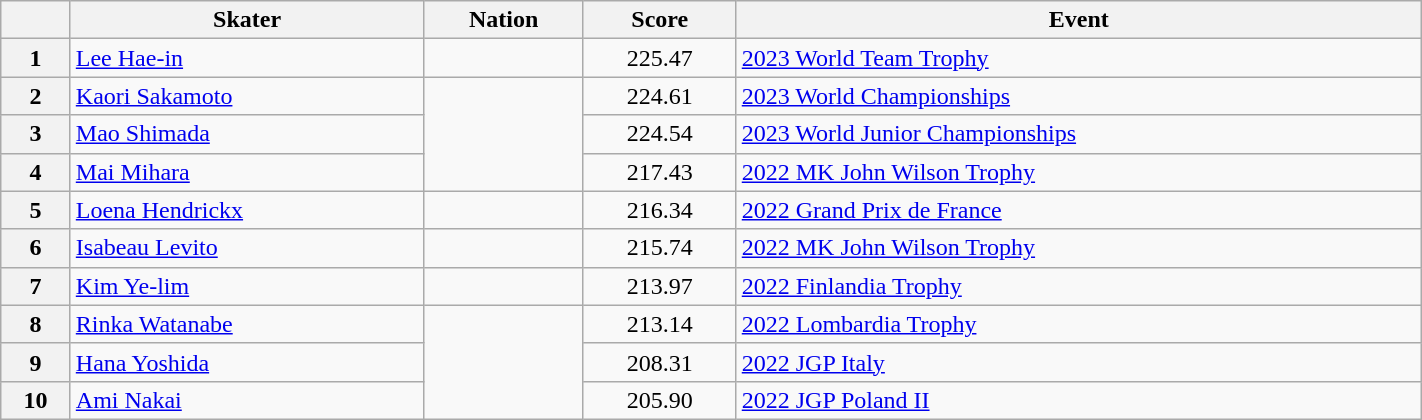<table class="wikitable sortable" style="text-align:left; width:75%">
<tr>
<th scope="col"></th>
<th scope="col">Skater</th>
<th scope="col">Nation</th>
<th scope="col">Score</th>
<th scope="col">Event</th>
</tr>
<tr>
<th scope="row">1</th>
<td><a href='#'>Lee Hae-in</a></td>
<td></td>
<td style="text-align:center;">225.47</td>
<td><a href='#'>2023 World Team Trophy</a></td>
</tr>
<tr>
<th scope="row">2</th>
<td><a href='#'>Kaori Sakamoto</a></td>
<td rowspan="3"></td>
<td style="text-align:center;">224.61</td>
<td><a href='#'>2023 World Championships</a></td>
</tr>
<tr>
<th scope="row">3</th>
<td><a href='#'>Mao Shimada</a></td>
<td style="text-align:center;">224.54</td>
<td><a href='#'>2023 World Junior Championships</a></td>
</tr>
<tr>
<th scope="row">4</th>
<td><a href='#'>Mai Mihara</a></td>
<td style="text-align:center;">217.43</td>
<td><a href='#'>2022 MK John Wilson Trophy</a></td>
</tr>
<tr>
<th scope="row">5</th>
<td><a href='#'>Loena Hendrickx</a></td>
<td></td>
<td style="text-align:center;">216.34</td>
<td><a href='#'>2022 Grand Prix de France</a></td>
</tr>
<tr>
<th scope="row">6</th>
<td><a href='#'>Isabeau Levito</a></td>
<td></td>
<td style="text-align:center;">215.74</td>
<td><a href='#'>2022 MK John Wilson Trophy</a></td>
</tr>
<tr>
<th scope="row">7</th>
<td><a href='#'>Kim Ye-lim</a></td>
<td></td>
<td style="text-align:center;">213.97</td>
<td><a href='#'>2022 Finlandia Trophy</a></td>
</tr>
<tr>
<th scope="row">8</th>
<td><a href='#'>Rinka Watanabe</a></td>
<td rowspan="3"></td>
<td style="text-align:center;">213.14</td>
<td><a href='#'>2022 Lombardia Trophy</a></td>
</tr>
<tr>
<th scope="row">9</th>
<td><a href='#'>Hana Yoshida</a></td>
<td style="text-align:center;">208.31</td>
<td><a href='#'>2022 JGP Italy</a></td>
</tr>
<tr>
<th scope="row">10</th>
<td><a href='#'>Ami Nakai</a></td>
<td style="text-align:center;">205.90</td>
<td><a href='#'>2022 JGP Poland II</a></td>
</tr>
</table>
